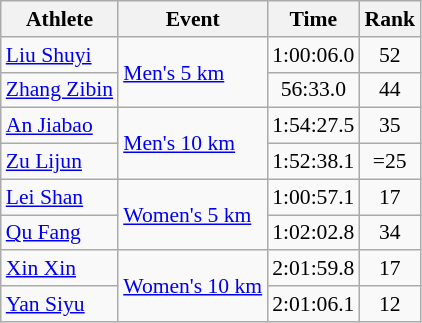<table class="wikitable" style="font-size:90%;">
<tr>
<th>Athlete</th>
<th>Event</th>
<th>Time</th>
<th>Rank</th>
</tr>
<tr align=center>
<td align=left><a href='#'>Liu Shuyi</a></td>
<td align=left rowspan=2><a href='#'>Men's 5 km</a></td>
<td>1:00:06.0</td>
<td>52</td>
</tr>
<tr align=center>
<td align=left><a href='#'>Zhang Zibin</a></td>
<td>56:33.0</td>
<td>44</td>
</tr>
<tr align=center>
<td align=left><a href='#'>An Jiabao</a></td>
<td align=left rowspan=2><a href='#'>Men's 10 km</a></td>
<td>1:54:27.5</td>
<td>35</td>
</tr>
<tr align=center>
<td align=left><a href='#'>Zu Lijun</a></td>
<td>1:52:38.1</td>
<td>=25</td>
</tr>
<tr align=center>
<td align=left><a href='#'>Lei Shan</a></td>
<td align=left rowspan=2><a href='#'>Women's 5 km</a></td>
<td>1:00:57.1</td>
<td>17</td>
</tr>
<tr align=center>
<td align=left><a href='#'>Qu Fang</a></td>
<td>1:02:02.8</td>
<td>34</td>
</tr>
<tr align=center>
<td align=left><a href='#'>Xin Xin</a></td>
<td align=left rowspan=2><a href='#'>Women's 10 km</a></td>
<td>2:01:59.8</td>
<td>17</td>
</tr>
<tr align=center>
<td align=left><a href='#'>Yan Siyu</a></td>
<td>2:01:06.1</td>
<td>12</td>
</tr>
</table>
